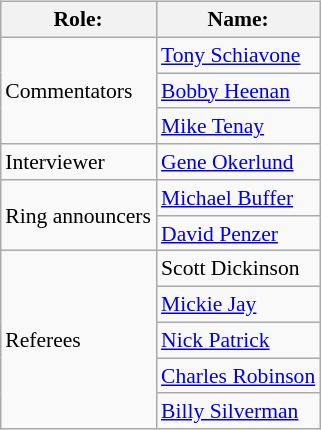<table class=wikitable style="font-size:90%; margin: 0.5em 0 0.5em 1em; float: right; clear: right;">
<tr>
<th>Role:</th>
<th>Name:</th>
</tr>
<tr>
<td rowspan=3>Commentators</td>
<td><a href='#'>Tony Schiavone</a></td>
</tr>
<tr>
<td><a href='#'>Bobby Heenan</a></td>
</tr>
<tr>
<td><a href='#'>Mike Tenay</a></td>
</tr>
<tr>
<td>Interviewer</td>
<td><a href='#'>Gene Okerlund</a></td>
</tr>
<tr>
<td rowspan=2>Ring announcers</td>
<td><a href='#'>Michael Buffer</a></td>
</tr>
<tr>
<td><a href='#'>David Penzer</a></td>
</tr>
<tr>
<td rowspan=5>Referees</td>
<td>Scott Dickinson</td>
</tr>
<tr>
<td><a href='#'>Mickie Jay</a></td>
</tr>
<tr>
<td><a href='#'>Nick Patrick</a></td>
</tr>
<tr>
<td><a href='#'>Charles Robinson</a></td>
</tr>
<tr>
<td><a href='#'>Billy Silverman</a></td>
</tr>
</table>
